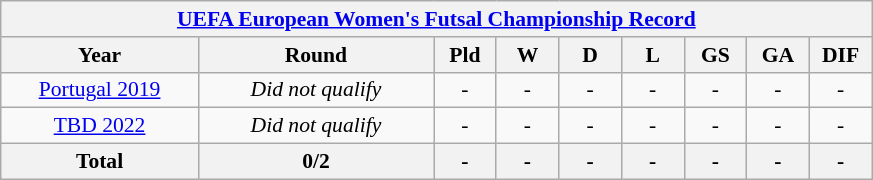<table class="wikitable" style="text-align: center;font-size:90%;">
<tr>
<th colspan="9"><a href='#'>UEFA European Women's Futsal Championship Record</a></th>
</tr>
<tr>
<th width="125">Year</th>
<th width="150">Round</th>
<th width="35">Pld</th>
<th width="35">W</th>
<th width="35">D</th>
<th width="35">L</th>
<th width="35">GS</th>
<th width="35">GA</th>
<th width="35">DIF</th>
</tr>
<tr>
<td><a href='#'>Portugal 2019</a></td>
<td><em>Did not qualify</em></td>
<td>-</td>
<td>-</td>
<td>-</td>
<td>-</td>
<td>-</td>
<td>-</td>
<td>-</td>
</tr>
<tr>
<td><a href='#'>TBD 2022</a></td>
<td><em>Did not qualify</em></td>
<td>-</td>
<td>-</td>
<td>-</td>
<td>-</td>
<td>-</td>
<td>-</td>
<td>-</td>
</tr>
<tr>
<th><strong>Total</strong></th>
<th>0/2</th>
<th>-</th>
<th>-</th>
<th>-</th>
<th>-</th>
<th>-</th>
<th>-</th>
<th>-</th>
</tr>
</table>
